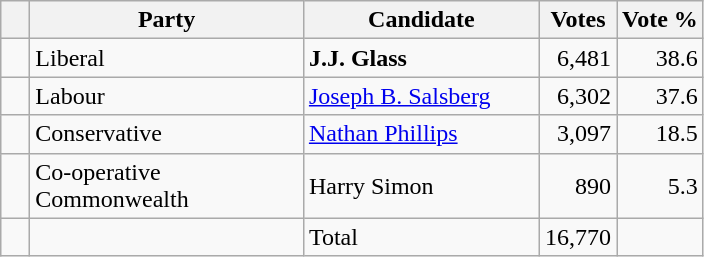<table class="wikitable">
<tr>
<th></th>
<th scope="col" width="175">Party</th>
<th scope="col" width="150">Candidate</th>
<th>Votes</th>
<th>Vote %</th>
</tr>
<tr>
<td>   </td>
<td>Liberal</td>
<td><strong>J.J. Glass</strong></td>
<td align=right>6,481</td>
<td align=right>38.6</td>
</tr>
<tr |>
<td>   </td>
<td>Labour</td>
<td><a href='#'>Joseph B. Salsberg</a></td>
<td align=right>6,302</td>
<td align=right>37.6</td>
</tr>
<tr>
<td>   </td>
<td>Conservative</td>
<td><a href='#'>Nathan Phillips</a></td>
<td align=right>3,097</td>
<td align=right>18.5</td>
</tr>
<tr>
<td>   </td>
<td>Co-operative Commonwealth</td>
<td>Harry Simon</td>
<td align=right>890</td>
<td align=right>5.3</td>
</tr>
<tr>
<td></td>
<td></td>
<td>Total</td>
<td align=right>16,770</td>
<td></td>
</tr>
</table>
